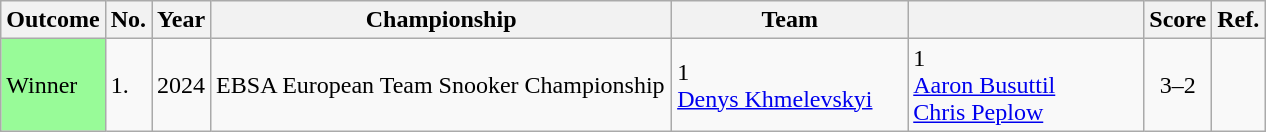<table class="wikitable sortable">
<tr>
<th scope="col" style="width:50px;">Outcome</th>
<th scope="col" style="width:20px;">No.</th>
<th scope="col" style="width:20px;">Year</th>
<th scope="col" style="width:300px;">Championship</th>
<th scope="col" style="width:150px;">Team</th>
<th scope="col" style="width:150px;"></th>
<th scope="col" style="text-align:center; width:20px;">Score</th>
<th scope="col" style="width:20px;" class="unsortable">Ref.</th>
</tr>
<tr>
<td style="background:#98FB98">Winner</td>
<td>1.</td>
<td>2024</td>
<td>EBSA European Team Snooker Championship</td>
<td> 1<br><a href='#'>Denys Khmelevskyi</a></td>
<td> 1<br><a href='#'>Aaron Busuttil</a><br><a href='#'>Chris Peplow</a></td>
<td style="text-align:center;">3–2</td>
<td style="text-align:center;"></td>
</tr>
</table>
